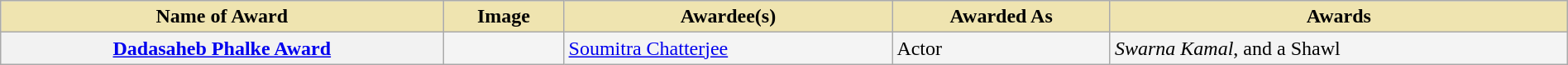<table class="wikitable plainrowheaders" style="width:100%;">
<tr>
<th scope="col" style="background-color:#EFE4B0;">Name of Award</th>
<th scope="col" style="background-color:#EFE4B0;">Image</th>
<th scope="col" style="background-color:#EFE4B0;">Awardee(s)</th>
<th scope="col" style="background-color:#EFE4B0;">Awarded As</th>
<th scope="col" style="background-color:#EFE4B0;">Awards</th>
</tr>
<tr style="background-color:#F4F4F4">
<th scope="row"><a href='#'>Dadasaheb Phalke Award</a></th>
<td></td>
<td><a href='#'>Soumitra Chatterjee</a></td>
<td>Actor</td>
<td><em>Swarna Kamal</em>,  and a Shawl</td>
</tr>
</table>
